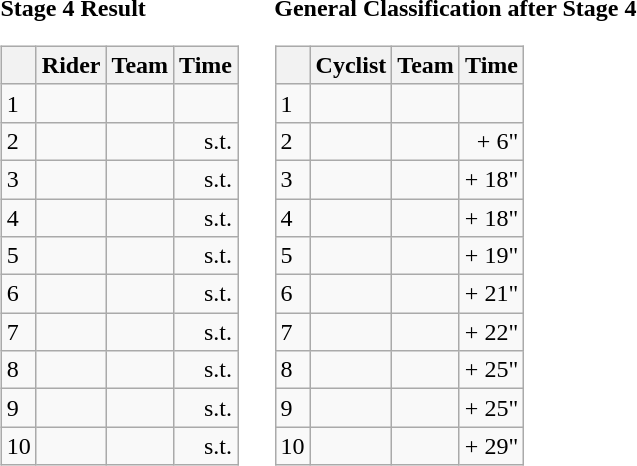<table>
<tr>
<td><strong>Stage 4 Result</strong><br><table class="wikitable">
<tr>
<th></th>
<th>Rider</th>
<th>Team</th>
<th>Time</th>
</tr>
<tr>
<td>1</td>
<td> </td>
<td></td>
<td align="right"></td>
</tr>
<tr>
<td>2</td>
<td> </td>
<td></td>
<td align="right">s.t.</td>
</tr>
<tr>
<td>3</td>
<td></td>
<td></td>
<td align="right">s.t.</td>
</tr>
<tr>
<td>4</td>
<td></td>
<td></td>
<td align="right">s.t.</td>
</tr>
<tr>
<td>5</td>
<td></td>
<td></td>
<td align="right">s.t.</td>
</tr>
<tr>
<td>6</td>
<td></td>
<td></td>
<td align="right">s.t.</td>
</tr>
<tr>
<td>7</td>
<td></td>
<td></td>
<td align="right">s.t.</td>
</tr>
<tr>
<td>8</td>
<td></td>
<td></td>
<td align="right">s.t.</td>
</tr>
<tr>
<td>9</td>
<td></td>
<td></td>
<td align="right">s.t.</td>
</tr>
<tr>
<td>10</td>
<td></td>
<td></td>
<td align="right">s.t.</td>
</tr>
</table>
</td>
<td></td>
<td><strong>General Classification after Stage 4</strong><br><table class="wikitable">
<tr>
<th></th>
<th>Cyclist</th>
<th>Team</th>
<th>Time</th>
</tr>
<tr>
<td>1</td>
<td> </td>
<td></td>
<td align="right"></td>
</tr>
<tr>
<td>2</td>
<td> </td>
<td></td>
<td align="right">+ 6"</td>
</tr>
<tr>
<td>3</td>
<td></td>
<td></td>
<td align="right">+ 18"</td>
</tr>
<tr>
<td>4</td>
<td></td>
<td></td>
<td align="right">+ 18"</td>
</tr>
<tr>
<td>5</td>
<td></td>
<td></td>
<td align="right">+ 19"</td>
</tr>
<tr>
<td>6</td>
<td></td>
<td></td>
<td align="right">+ 21"</td>
</tr>
<tr>
<td>7</td>
<td></td>
<td></td>
<td align="right">+ 22"</td>
</tr>
<tr>
<td>8</td>
<td></td>
<td></td>
<td align="right">+ 25"</td>
</tr>
<tr>
<td>9</td>
<td></td>
<td></td>
<td align="right">+ 25"</td>
</tr>
<tr>
<td>10</td>
<td></td>
<td></td>
<td align="right">+ 29"</td>
</tr>
</table>
</td>
</tr>
</table>
